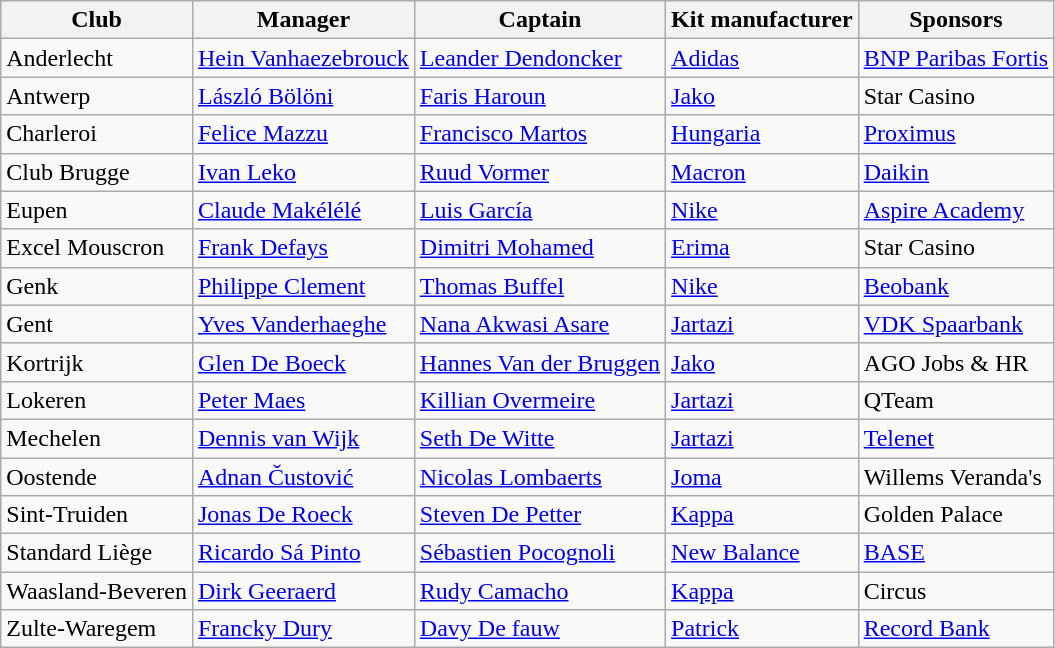<table class="wikitable sortable" style="text-align: left;">
<tr>
<th>Club</th>
<th>Manager</th>
<th>Captain</th>
<th>Kit manufacturer</th>
<th>Sponsors</th>
</tr>
<tr>
<td>Anderlecht</td>
<td> <a href='#'>Hein Vanhaezebrouck</a></td>
<td> <a href='#'>Leander Dendoncker</a></td>
<td><a href='#'>Adidas</a></td>
<td><a href='#'>BNP Paribas Fortis</a></td>
</tr>
<tr>
<td>Antwerp</td>
<td> <a href='#'>László Bölöni</a></td>
<td> <a href='#'>Faris Haroun</a></td>
<td><a href='#'>Jako</a></td>
<td>Star Casino</td>
</tr>
<tr>
<td>Charleroi</td>
<td> <a href='#'>Felice Mazzu</a></td>
<td> <a href='#'>Francisco Martos</a></td>
<td><a href='#'>Hungaria</a></td>
<td><a href='#'>Proximus</a></td>
</tr>
<tr>
<td>Club Brugge</td>
<td> <a href='#'>Ivan Leko</a></td>
<td> <a href='#'>Ruud Vormer</a></td>
<td><a href='#'>Macron</a></td>
<td><a href='#'>Daikin</a></td>
</tr>
<tr>
<td>Eupen</td>
<td> <a href='#'>Claude Makélélé</a></td>
<td> <a href='#'>Luis García</a></td>
<td><a href='#'>Nike</a></td>
<td><a href='#'>Aspire Academy</a></td>
</tr>
<tr>
<td>Excel Mouscron</td>
<td> <a href='#'>Frank Defays</a></td>
<td> <a href='#'>Dimitri Mohamed</a></td>
<td><a href='#'>Erima</a></td>
<td>Star Casino</td>
</tr>
<tr>
<td>Genk</td>
<td> <a href='#'>Philippe Clement</a></td>
<td> <a href='#'>Thomas Buffel</a></td>
<td><a href='#'>Nike</a></td>
<td><a href='#'>Beobank</a></td>
</tr>
<tr>
<td>Gent</td>
<td> <a href='#'>Yves Vanderhaeghe</a></td>
<td> <a href='#'>Nana Akwasi Asare</a></td>
<td><a href='#'>Jartazi</a></td>
<td><a href='#'>VDK Spaarbank</a></td>
</tr>
<tr>
<td>Kortrijk</td>
<td> <a href='#'>Glen De Boeck</a></td>
<td> <a href='#'>Hannes Van der Bruggen</a></td>
<td><a href='#'>Jako</a></td>
<td>AGO Jobs & HR</td>
</tr>
<tr>
<td>Lokeren</td>
<td> <a href='#'>Peter Maes</a></td>
<td> <a href='#'>Killian Overmeire</a></td>
<td><a href='#'>Jartazi</a></td>
<td>QTeam</td>
</tr>
<tr>
<td>Mechelen</td>
<td> <a href='#'>Dennis van Wijk</a></td>
<td> <a href='#'>Seth De Witte</a></td>
<td><a href='#'>Jartazi</a></td>
<td><a href='#'>Telenet</a></td>
</tr>
<tr>
<td>Oostende</td>
<td> <a href='#'>Adnan Čustović</a></td>
<td> <a href='#'>Nicolas Lombaerts</a></td>
<td><a href='#'>Joma</a></td>
<td>Willems Veranda's</td>
</tr>
<tr>
<td>Sint-Truiden</td>
<td> <a href='#'>Jonas De Roeck</a></td>
<td> <a href='#'>Steven De Petter</a></td>
<td><a href='#'>Kappa</a></td>
<td>Golden Palace</td>
</tr>
<tr>
<td>Standard Liège</td>
<td> <a href='#'>Ricardo Sá Pinto</a></td>
<td> <a href='#'>Sébastien Pocognoli</a></td>
<td><a href='#'>New Balance</a></td>
<td><a href='#'>BASE</a></td>
</tr>
<tr>
<td>Waasland-Beveren</td>
<td> <a href='#'>Dirk Geeraerd</a></td>
<td> <a href='#'>Rudy Camacho</a></td>
<td><a href='#'>Kappa</a></td>
<td>Circus</td>
</tr>
<tr>
<td>Zulte-Waregem</td>
<td> <a href='#'>Francky Dury</a></td>
<td> <a href='#'>Davy De fauw</a></td>
<td><a href='#'>Patrick</a></td>
<td><a href='#'>Record Bank</a></td>
</tr>
</table>
